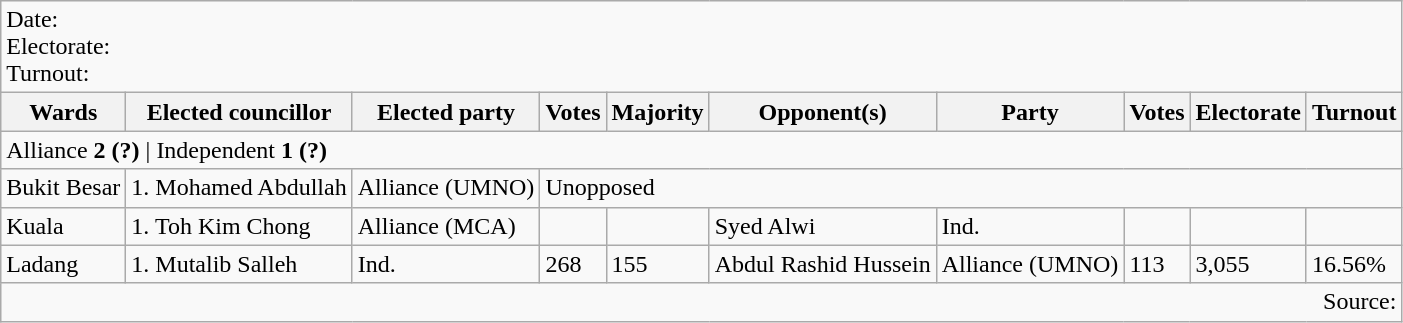<table class=wikitable>
<tr>
<td colspan=10>Date: <br>Electorate: <br>Turnout:</td>
</tr>
<tr>
<th>Wards</th>
<th>Elected councillor</th>
<th>Elected party</th>
<th>Votes</th>
<th>Majority</th>
<th>Opponent(s)</th>
<th>Party</th>
<th>Votes</th>
<th>Electorate</th>
<th>Turnout</th>
</tr>
<tr>
<td colspan=10>Alliance <strong>2 (?)</strong> | Independent <strong>1 (?)</strong> </td>
</tr>
<tr>
<td>Bukit Besar</td>
<td>1. Mohamed Abdullah</td>
<td>Alliance (UMNO)</td>
<td colspan=7>Unopposed</td>
</tr>
<tr>
<td>Kuala</td>
<td>1. Toh Kim Chong</td>
<td>Alliance (MCA)</td>
<td></td>
<td></td>
<td>Syed Alwi</td>
<td>Ind.</td>
<td></td>
<td></td>
<td></td>
</tr>
<tr>
<td>Ladang</td>
<td>1. Mutalib Salleh</td>
<td>Ind.</td>
<td>268</td>
<td>155</td>
<td>Abdul Rashid Hussein</td>
<td>Alliance (UMNO)</td>
<td>113</td>
<td>3,055</td>
<td>16.56%</td>
</tr>
<tr>
<td colspan=10 align=right>Source: </td>
</tr>
</table>
